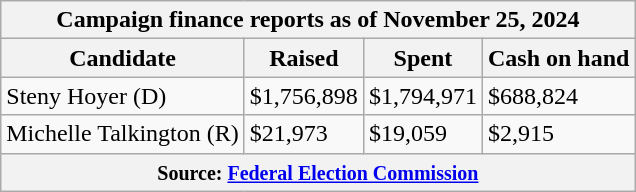<table class="wikitable sortable">
<tr>
<th colspan=4>Campaign finance reports as of November 25, 2024</th>
</tr>
<tr style="text-align:center;">
<th>Candidate</th>
<th>Raised</th>
<th>Spent</th>
<th>Cash on hand</th>
</tr>
<tr>
<td>Steny Hoyer (D)</td>
<td>$1,756,898</td>
<td>$1,794,971</td>
<td>$688,824</td>
</tr>
<tr>
<td>Michelle Talkington (R)</td>
<td>$21,973</td>
<td>$19,059</td>
<td>$2,915</td>
</tr>
<tr>
<th colspan="4"><small>Source: <a href='#'>Federal Election Commission</a></small></th>
</tr>
</table>
